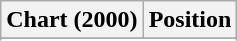<table class="wikitable sortable plainrowheaders">
<tr>
<th>Chart (2000)</th>
<th>Position</th>
</tr>
<tr>
</tr>
<tr>
</tr>
</table>
